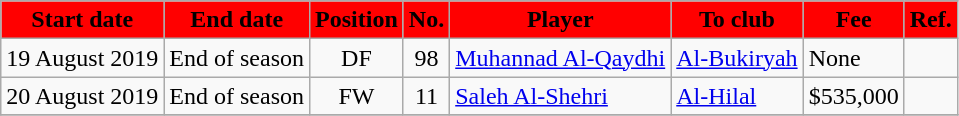<table class="wikitable sortable">
<tr>
<th style="background:red; color:black;"><strong>Start date</strong></th>
<th style="background:red; color:black;"><strong>End date</strong></th>
<th style="background:red; color:black;"><strong>Position</strong></th>
<th style="background:red; color:black;"><strong>No.</strong></th>
<th style="background:red; color:black;"><strong>Player</strong></th>
<th style="background:red; color:black;"><strong>To club</strong></th>
<th style="background:red; color:black;"><strong>Fee</strong></th>
<th style="background:red; color:black;"><strong>Ref.</strong></th>
</tr>
<tr>
<td>19 August 2019</td>
<td>End of season</td>
<td style="text-align:center;">DF</td>
<td style="text-align:center;">98</td>
<td style="text-align:left;"> <a href='#'>Muhannad Al-Qaydhi</a></td>
<td style="text-align:left;"> <a href='#'>Al-Bukiryah</a></td>
<td>None</td>
<td></td>
</tr>
<tr>
<td>20 August 2019</td>
<td>End of season</td>
<td style="text-align:center;">FW</td>
<td style="text-align:center;">11</td>
<td style="text-align:left;"> <a href='#'>Saleh Al-Shehri</a></td>
<td style="text-align:left;"> <a href='#'>Al-Hilal</a></td>
<td>$535,000</td>
<td></td>
</tr>
<tr>
</tr>
</table>
